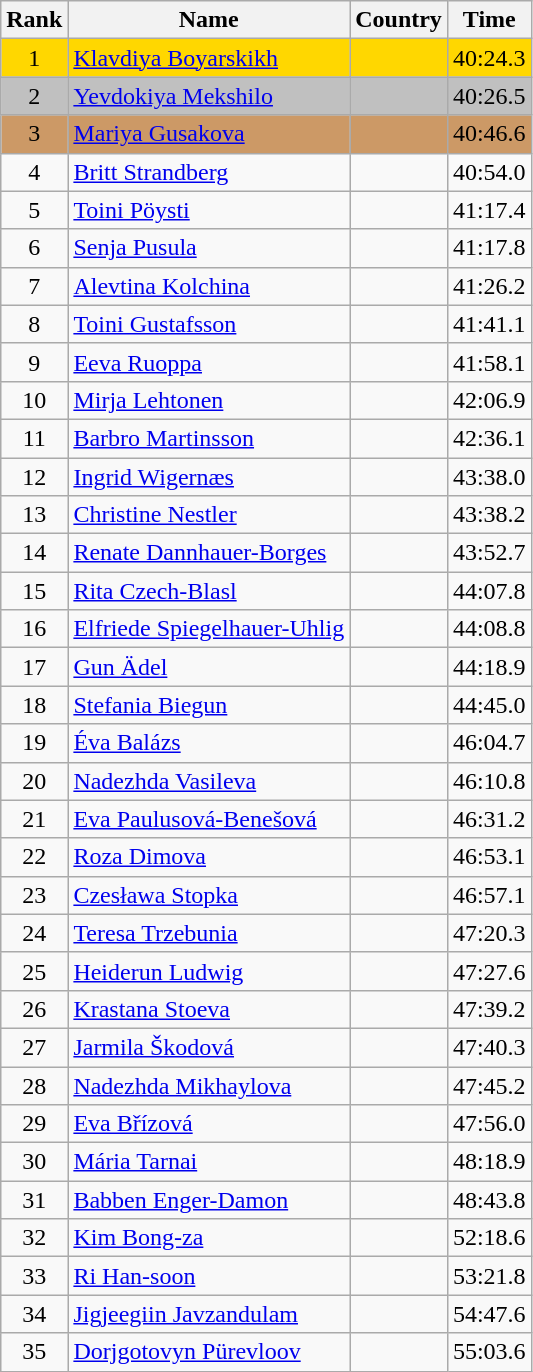<table class="wikitable sortable" style="text-align:center">
<tr>
<th>Rank</th>
<th>Name</th>
<th>Country</th>
<th>Time</th>
</tr>
<tr bgcolor=gold>
<td>1</td>
<td align="left"><a href='#'>Klavdiya Boyarskikh</a></td>
<td align="left"></td>
<td>40:24.3</td>
</tr>
<tr bgcolor=silver>
<td>2</td>
<td align="left"><a href='#'>Yevdokiya Mekshilo</a></td>
<td align="left"></td>
<td>40:26.5</td>
</tr>
<tr bgcolor=#CC9966>
<td>3</td>
<td align="left"><a href='#'>Mariya Gusakova</a></td>
<td align="left"></td>
<td>40:46.6</td>
</tr>
<tr>
<td>4</td>
<td align="left"><a href='#'>Britt Strandberg</a></td>
<td align="left"></td>
<td>40:54.0</td>
</tr>
<tr>
<td>5</td>
<td align="left"><a href='#'>Toini Pöysti</a></td>
<td align="left"></td>
<td>41:17.4</td>
</tr>
<tr>
<td>6</td>
<td align="left"><a href='#'>Senja Pusula</a></td>
<td align="left"></td>
<td>41:17.8</td>
</tr>
<tr>
<td>7</td>
<td align="left"><a href='#'>Alevtina Kolchina</a></td>
<td align="left"></td>
<td>41:26.2</td>
</tr>
<tr>
<td>8</td>
<td align="left"><a href='#'>Toini Gustafsson</a></td>
<td align="left"></td>
<td>41:41.1</td>
</tr>
<tr>
<td>9</td>
<td align="left"><a href='#'>Eeva Ruoppa</a></td>
<td align="left"></td>
<td>41:58.1</td>
</tr>
<tr>
<td>10</td>
<td align="left"><a href='#'>Mirja Lehtonen</a></td>
<td align="left"></td>
<td>42:06.9</td>
</tr>
<tr>
<td>11</td>
<td align="left"><a href='#'>Barbro Martinsson</a></td>
<td align="left"></td>
<td>42:36.1</td>
</tr>
<tr>
<td>12</td>
<td align="left"><a href='#'>Ingrid Wigernæs</a></td>
<td align="left"></td>
<td>43:38.0</td>
</tr>
<tr>
<td>13</td>
<td align="left"><a href='#'>Christine Nestler</a></td>
<td align="left"></td>
<td>43:38.2</td>
</tr>
<tr>
<td>14</td>
<td align="left"><a href='#'>Renate Dannhauer-Borges</a></td>
<td align="left"></td>
<td>43:52.7</td>
</tr>
<tr>
<td>15</td>
<td align="left"><a href='#'>Rita Czech-Blasl</a></td>
<td align="left"></td>
<td>44:07.8</td>
</tr>
<tr>
<td>16</td>
<td align="left"><a href='#'>Elfriede Spiegelhauer-Uhlig</a></td>
<td align="left"></td>
<td>44:08.8</td>
</tr>
<tr>
<td>17</td>
<td align="left"><a href='#'>Gun Ädel</a></td>
<td align="left"></td>
<td>44:18.9</td>
</tr>
<tr>
<td>18</td>
<td align="left"><a href='#'>Stefania Biegun</a></td>
<td align="left"></td>
<td>44:45.0</td>
</tr>
<tr>
<td>19</td>
<td align="left"><a href='#'>Éva Balázs</a></td>
<td align="left"></td>
<td>46:04.7</td>
</tr>
<tr>
<td>20</td>
<td align="left"><a href='#'>Nadezhda Vasileva</a></td>
<td align="left"></td>
<td>46:10.8</td>
</tr>
<tr>
<td>21</td>
<td align="left"><a href='#'>Eva Paulusová-Benešová</a></td>
<td align="left"></td>
<td>46:31.2</td>
</tr>
<tr>
<td>22</td>
<td align="left"><a href='#'>Roza Dimova</a></td>
<td align="left"></td>
<td>46:53.1</td>
</tr>
<tr>
<td>23</td>
<td align="left"><a href='#'>Czesława Stopka</a></td>
<td align="left"></td>
<td>46:57.1</td>
</tr>
<tr>
<td>24</td>
<td align="left"><a href='#'>Teresa Trzebunia</a></td>
<td align="left"></td>
<td>47:20.3</td>
</tr>
<tr>
<td>25</td>
<td align="left"><a href='#'>Heiderun Ludwig</a></td>
<td align="left"></td>
<td>47:27.6</td>
</tr>
<tr>
<td>26</td>
<td align="left"><a href='#'>Krastana Stoeva</a></td>
<td align="left"></td>
<td>47:39.2</td>
</tr>
<tr>
<td>27</td>
<td align="left"><a href='#'>Jarmila Škodová</a></td>
<td align="left"></td>
<td>47:40.3</td>
</tr>
<tr>
<td>28</td>
<td align="left"><a href='#'>Nadezhda Mikhaylova</a></td>
<td align="left"></td>
<td>47:45.2</td>
</tr>
<tr>
<td>29</td>
<td align="left"><a href='#'>Eva Břízová</a></td>
<td align="left"></td>
<td>47:56.0</td>
</tr>
<tr>
<td>30</td>
<td align="left"><a href='#'>Mária Tarnai</a></td>
<td align="left"></td>
<td>48:18.9</td>
</tr>
<tr>
<td>31</td>
<td align="left"><a href='#'>Babben Enger-Damon</a></td>
<td align="left"></td>
<td>48:43.8</td>
</tr>
<tr>
<td>32</td>
<td align="left"><a href='#'>Kim Bong-za</a></td>
<td align="left"></td>
<td>52:18.6</td>
</tr>
<tr>
<td>33</td>
<td align="left"><a href='#'>Ri Han-soon</a></td>
<td align="left"></td>
<td>53:21.8</td>
</tr>
<tr>
<td>34</td>
<td align="left"><a href='#'>Jigjeegiin Javzandulam</a></td>
<td align="left"></td>
<td>54:47.6</td>
</tr>
<tr>
<td>35</td>
<td align="left"><a href='#'>Dorjgotovyn Pürevloov</a></td>
<td align="left"></td>
<td>55:03.6</td>
</tr>
</table>
